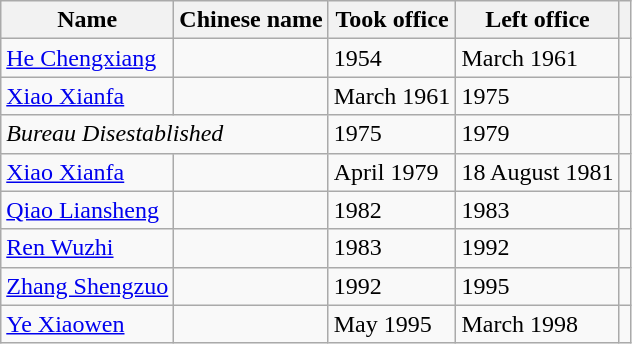<table class="wikitable">
<tr>
<th>Name</th>
<th>Chinese name</th>
<th>Took office</th>
<th>Left office</th>
<th></th>
</tr>
<tr>
<td><a href='#'>He Chengxiang</a></td>
<td></td>
<td>1954</td>
<td>March 1961</td>
<td></td>
</tr>
<tr>
<td><a href='#'>Xiao Xianfa</a></td>
<td></td>
<td>March 1961</td>
<td>1975</td>
<td></td>
</tr>
<tr>
<td colspan="2"><em>Bureau Disestablished</em></td>
<td>1975</td>
<td>1979</td>
<td></td>
</tr>
<tr>
<td><a href='#'>Xiao Xianfa</a></td>
<td></td>
<td>April 1979</td>
<td>18 August 1981</td>
<td></td>
</tr>
<tr>
<td><a href='#'>Qiao Liansheng</a></td>
<td></td>
<td>1982</td>
<td>1983</td>
<td></td>
</tr>
<tr>
<td><a href='#'>Ren Wuzhi</a></td>
<td></td>
<td>1983</td>
<td>1992</td>
<td></td>
</tr>
<tr>
<td><a href='#'>Zhang Shengzuo</a></td>
<td></td>
<td>1992</td>
<td>1995</td>
<td></td>
</tr>
<tr>
<td><a href='#'>Ye Xiaowen</a></td>
<td></td>
<td>May 1995</td>
<td>March 1998</td>
<td></td>
</tr>
</table>
